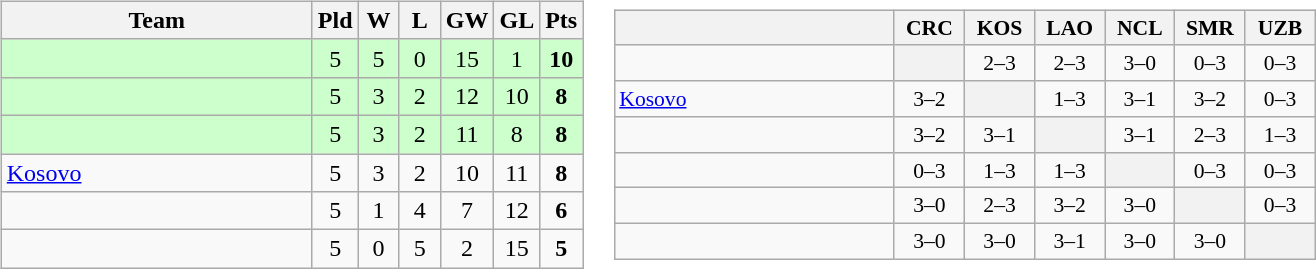<table>
<tr>
<td><br><table class="wikitable" style="text-align:center">
<tr>
<th width=200>Team</th>
<th width=20>Pld</th>
<th width=20>W</th>
<th width=20>L</th>
<th width=20>GW</th>
<th width=20>GL</th>
<th width=20>Pts</th>
</tr>
<tr bgcolor=ccffcc>
<td style="text-align:left;"></td>
<td>5</td>
<td>5</td>
<td>0</td>
<td>15</td>
<td>1</td>
<td><strong>10</strong></td>
</tr>
<tr bgcolor=ccffcc>
<td style="text-align:left;"></td>
<td>5</td>
<td>3</td>
<td>2</td>
<td>12</td>
<td>10</td>
<td><strong>8</strong></td>
</tr>
<tr bgcolor=ccffcc>
<td style="text-align:left;"></td>
<td>5</td>
<td>3</td>
<td>2</td>
<td>11</td>
<td>8</td>
<td><strong>8</strong></td>
</tr>
<tr>
<td style="text-align:left;"> <a href='#'>Kosovo</a></td>
<td>5</td>
<td>3</td>
<td>2</td>
<td>10</td>
<td>11</td>
<td><strong>8</strong></td>
</tr>
<tr>
<td style="text-align:left;"></td>
<td>5</td>
<td>1</td>
<td>4</td>
<td>7</td>
<td>12</td>
<td><strong>6</strong></td>
</tr>
<tr>
<td style="text-align:left;"></td>
<td>5</td>
<td>0</td>
<td>5</td>
<td>2</td>
<td>15</td>
<td><strong>5</strong></td>
</tr>
</table>
</td>
<td><br><table class="wikitable" style="text-align:center; font-size:90%">
<tr>
<th width="180"> </th>
<th width="40">CRC</th>
<th width="40">KOS</th>
<th width="40">LAO</th>
<th width="40">NCL</th>
<th width="40">SMR</th>
<th width="40">UZB</th>
</tr>
<tr>
<td style="text-align:left;"></td>
<th></th>
<td>2–3</td>
<td>2–3</td>
<td>3–0</td>
<td>0–3</td>
<td>0–3</td>
</tr>
<tr>
<td style="text-align:left;"> <a href='#'>Kosovo</a></td>
<td>3–2</td>
<th></th>
<td>1–3</td>
<td>3–1</td>
<td>3–2</td>
<td>0–3</td>
</tr>
<tr>
<td style="text-align:left;"></td>
<td>3–2</td>
<td>3–1</td>
<th></th>
<td>3–1</td>
<td>2–3</td>
<td>1–3</td>
</tr>
<tr>
<td style="text-align:left;"></td>
<td>0–3</td>
<td>1–3</td>
<td>1–3</td>
<th></th>
<td>0–3</td>
<td>0–3</td>
</tr>
<tr>
<td style="text-align:left;"></td>
<td>3–0</td>
<td>2–3</td>
<td>3–2</td>
<td>3–0</td>
<th></th>
<td>0–3</td>
</tr>
<tr>
<td style="text-align:left;"></td>
<td>3–0</td>
<td>3–0</td>
<td>3–1</td>
<td>3–0</td>
<td>3–0</td>
<th></th>
</tr>
</table>
</td>
</tr>
</table>
